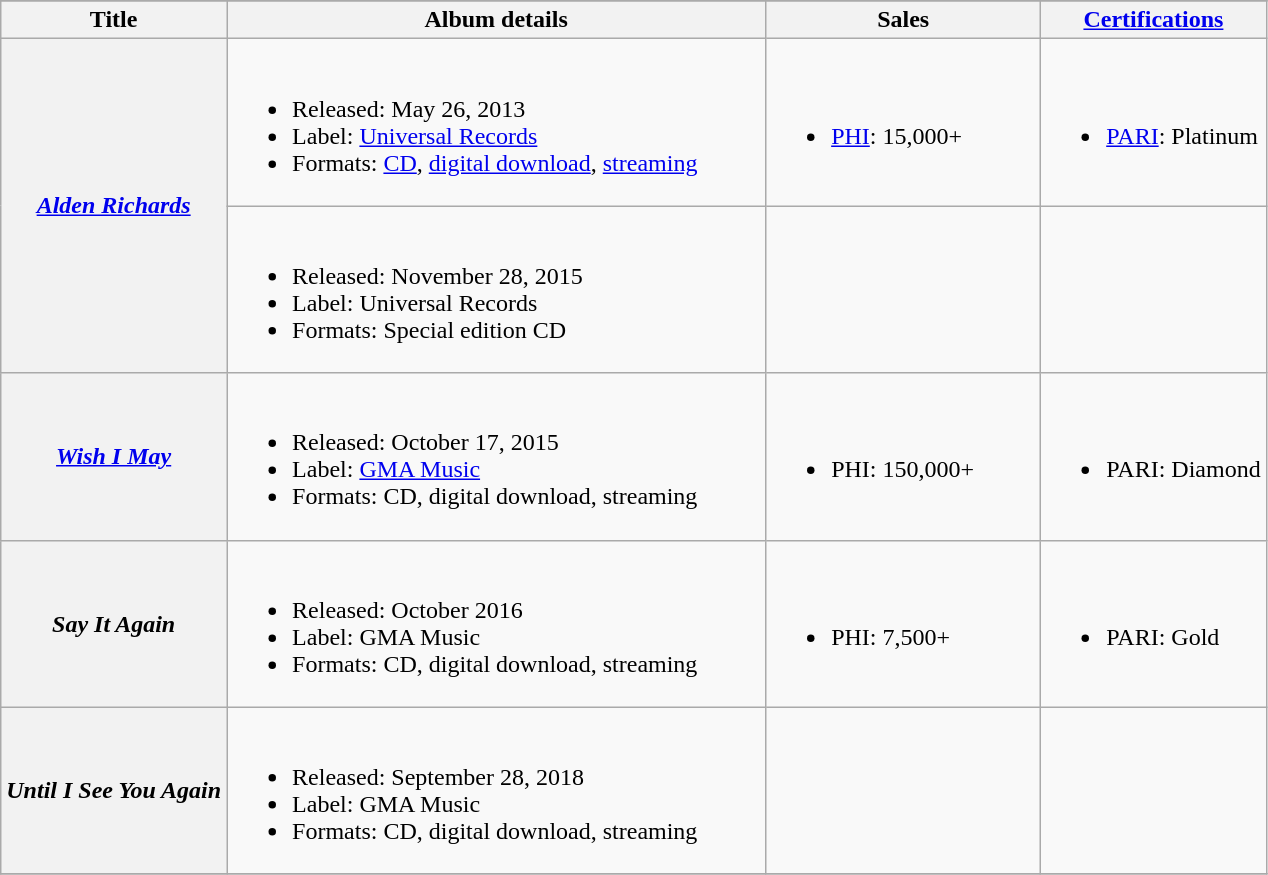<table class="wikitable sortable">
<tr style="text-align:center;">
</tr>
<tr>
<th scope="col">Title</th>
<th scope="col" style="width:22em;">Album details</th>
<th scope="col" style="width:11em;">Sales</th>
<th scope="col"><a href='#'>Certifications</a></th>
</tr>
<tr>
<th scope="row" rowspan=2><em><a href='#'>Alden Richards</a></em></th>
<td><br><ul><li>Released: May 26, 2013</li><li>Label: <a href='#'>Universal Records</a></li><li>Formats: <a href='#'>CD</a>, <a href='#'>digital download</a>, <a href='#'>streaming</a></li></ul></td>
<td><br><ul><li><a href='#'>PHI</a>: 15,000+</li></ul></td>
<td><br><ul><li><a href='#'>PARI</a>: Platinum</li></ul></td>
</tr>
<tr>
<td><br><ul><li>Released: November 28, 2015</li><li>Label: Universal Records</li><li>Formats: Special edition CD</li></ul></td>
<td></td>
<td></td>
</tr>
<tr>
<th scope="row"><em><a href='#'>Wish I May</a></em></th>
<td><br><ul><li>Released: October 17, 2015</li><li>Label: <a href='#'>GMA Music</a></li><li>Formats: CD, digital download, streaming</li></ul></td>
<td><br><ul><li>PHI: 150,000+</li></ul></td>
<td><br><ul><li>PARI: Diamond</li></ul></td>
</tr>
<tr>
<th scope="row"><em>Say It Again</em></th>
<td><br><ul><li>Released: October 2016</li><li>Label: GMA Music</li><li>Formats: CD, digital download, streaming</li></ul></td>
<td><br><ul><li>PHI: 7,500+</li></ul></td>
<td><br><ul><li>PARI: Gold</li></ul></td>
</tr>
<tr>
<th scope="row"><em>Until I See You Again</em></th>
<td><br><ul><li>Released: September 28, 2018</li><li>Label: GMA Music</li><li>Formats: CD, digital download, streaming</li></ul></td>
<td></td>
<td></td>
</tr>
<tr>
</tr>
</table>
